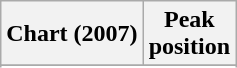<table class="wikitable sortable plainrowheaders" style="text-align:center">
<tr>
<th scope="col">Chart (2007)</th>
<th scope="col">Peak<br> position</th>
</tr>
<tr>
</tr>
<tr>
</tr>
</table>
